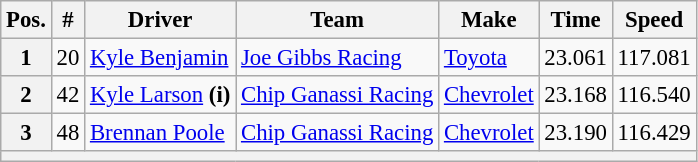<table class="wikitable" style="font-size:95%">
<tr>
<th>Pos.</th>
<th>#</th>
<th>Driver</th>
<th>Team</th>
<th>Make</th>
<th>Time</th>
<th>Speed</th>
</tr>
<tr>
<th>1</th>
<td>20</td>
<td><a href='#'>Kyle Benjamin</a></td>
<td><a href='#'>Joe Gibbs Racing</a></td>
<td><a href='#'>Toyota</a></td>
<td>23.061</td>
<td>117.081</td>
</tr>
<tr>
<th>2</th>
<td>42</td>
<td><a href='#'>Kyle Larson</a> <strong>(i)</strong></td>
<td><a href='#'>Chip Ganassi Racing</a></td>
<td><a href='#'>Chevrolet</a></td>
<td>23.168</td>
<td>116.540</td>
</tr>
<tr>
<th>3</th>
<td>48</td>
<td><a href='#'>Brennan Poole</a></td>
<td><a href='#'>Chip Ganassi Racing</a></td>
<td><a href='#'>Chevrolet</a></td>
<td>23.190</td>
<td>116.429</td>
</tr>
<tr>
<th colspan="7"></th>
</tr>
</table>
